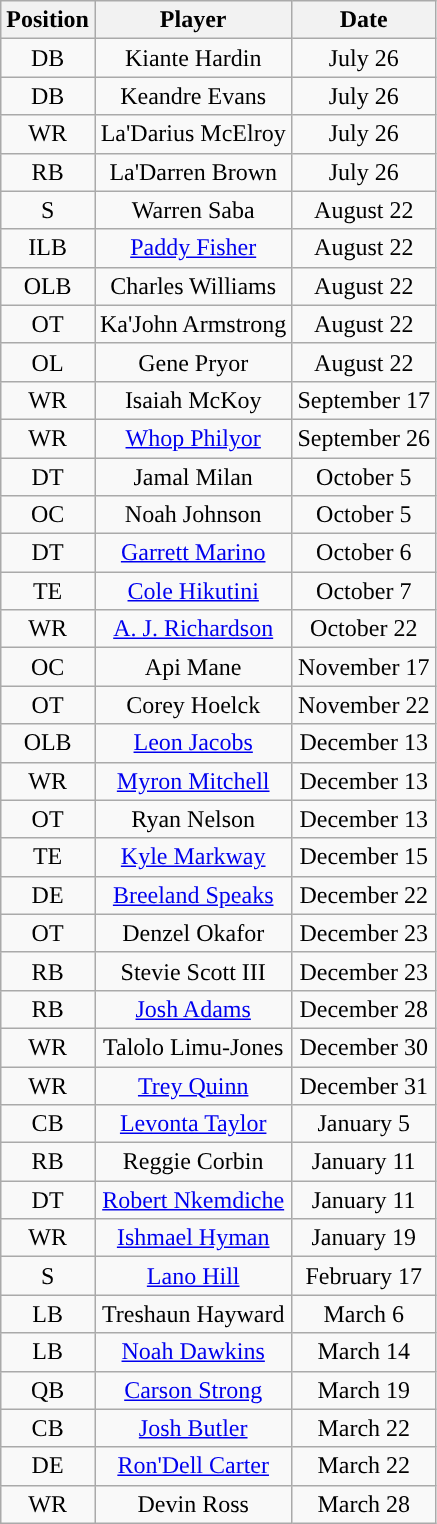<table class="wikitable" style="text-align:center">
<tr>
<th>Position</th>
<th>Player</th>
<th>Date</th>
</tr>
<tr>
<td>DB</td>
<td>Kiante Hardin</td>
<td>July 26</td>
</tr>
<tr>
<td>DB</td>
<td>Keandre Evans</td>
<td>July 26</td>
</tr>
<tr>
<td>WR</td>
<td>La'Darius McElroy</td>
<td>July 26</td>
</tr>
<tr>
<td>RB</td>
<td>La'Darren Brown</td>
<td>July 26</td>
</tr>
<tr>
<td>S</td>
<td>Warren Saba</td>
<td>August 22</td>
</tr>
<tr>
<td>ILB</td>
<td><a href='#'>Paddy Fisher</a></td>
<td>August 22</td>
</tr>
<tr>
<td>OLB</td>
<td>Charles Williams</td>
<td>August 22</td>
</tr>
<tr>
<td>OT</td>
<td>Ka'John Armstrong</td>
<td>August 22</td>
</tr>
<tr>
<td>OL</td>
<td>Gene Pryor</td>
<td>August 22</td>
</tr>
<tr>
<td>WR</td>
<td>Isaiah McKoy</td>
<td>September 17</td>
</tr>
<tr>
<td>WR</td>
<td><a href='#'>Whop Philyor</a></td>
<td>September 26</td>
</tr>
<tr>
<td>DT</td>
<td>Jamal Milan</td>
<td>October 5</td>
</tr>
<tr>
<td>OC</td>
<td>Noah Johnson</td>
<td>October 5</td>
</tr>
<tr>
<td>DT</td>
<td><a href='#'>Garrett Marino</a></td>
<td>October 6</td>
</tr>
<tr>
<td>TE</td>
<td><a href='#'>Cole Hikutini</a></td>
<td>October 7</td>
</tr>
<tr>
<td>WR</td>
<td><a href='#'>A. J. Richardson</a></td>
<td>October 22</td>
</tr>
<tr>
<td>OC</td>
<td>Api Mane</td>
<td>November 17</td>
</tr>
<tr>
<td>OT</td>
<td>Corey Hoelck</td>
<td>November 22</td>
</tr>
<tr>
<td>OLB</td>
<td><a href='#'>Leon Jacobs</a></td>
<td>December 13</td>
</tr>
<tr>
<td>WR</td>
<td><a href='#'>Myron Mitchell</a></td>
<td>December 13</td>
</tr>
<tr>
<td>OT</td>
<td>Ryan Nelson</td>
<td>December 13</td>
</tr>
<tr>
<td>TE</td>
<td><a href='#'>Kyle Markway</a></td>
<td>December 15</td>
</tr>
<tr>
<td>DE</td>
<td><a href='#'>Breeland Speaks</a></td>
<td>December 22</td>
</tr>
<tr>
<td>OT</td>
<td>Denzel Okafor</td>
<td>December 23</td>
</tr>
<tr>
<td>RB</td>
<td>Stevie Scott III</td>
<td>December 23</td>
</tr>
<tr>
<td>RB</td>
<td><a href='#'>Josh Adams</a></td>
<td>December 28</td>
</tr>
<tr>
<td>WR</td>
<td>Talolo Limu-Jones</td>
<td>December 30</td>
</tr>
<tr>
<td>WR</td>
<td><a href='#'>Trey Quinn</a></td>
<td>December 31</td>
</tr>
<tr>
<td>CB</td>
<td><a href='#'>Levonta Taylor</a></td>
<td>January 5</td>
</tr>
<tr>
<td>RB</td>
<td>Reggie Corbin</td>
<td>January 11</td>
</tr>
<tr>
<td>DT</td>
<td><a href='#'>Robert Nkemdiche</a></td>
<td>January 11</td>
</tr>
<tr>
<td>WR</td>
<td><a href='#'>Ishmael Hyman</a></td>
<td>January 19</td>
</tr>
<tr>
<td>S</td>
<td><a href='#'>Lano Hill</a></td>
<td>February 17</td>
</tr>
<tr>
<td>LB</td>
<td>Treshaun Hayward</td>
<td>March 6</td>
</tr>
<tr>
<td>LB</td>
<td><a href='#'>Noah Dawkins</a></td>
<td>March 14</td>
</tr>
<tr>
<td>QB</td>
<td><a href='#'>Carson Strong</a></td>
<td>March 19</td>
</tr>
<tr>
<td>CB</td>
<td><a href='#'>Josh Butler</a></td>
<td>March 22</td>
</tr>
<tr>
<td>DE</td>
<td><a href='#'>Ron'Dell Carter</a></td>
<td>March 22</td>
</tr>
<tr>
<td>WR</td>
<td>Devin Ross</td>
<td>March 28</td>
</tr>
</table>
